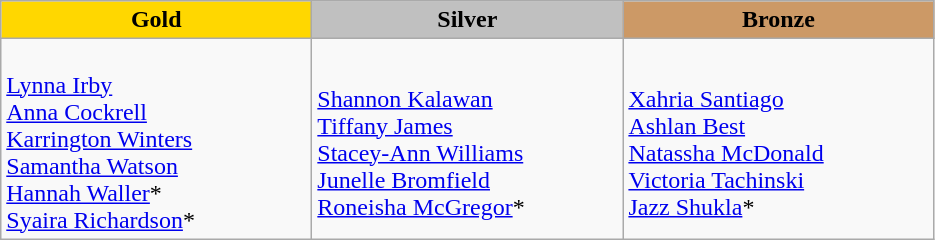<table class="wikitable" style="text-align:left">
<tr align="center">
<td width=200 bgcolor=gold><strong>Gold</strong></td>
<td width=200 bgcolor=silver><strong>Silver</strong></td>
<td width=200 bgcolor=CC9966><strong>Bronze</strong></td>
</tr>
<tr>
<td><em></em><br><a href='#'>Lynna Irby</a><br><a href='#'>Anna Cockrell</a><br><a href='#'>Karrington Winters</a><br><a href='#'>Samantha Watson</a><br><a href='#'>Hannah Waller</a>*<br><a href='#'>Syaira Richardson</a>*</td>
<td><em></em><br><a href='#'>Shannon Kalawan</a><br><a href='#'>Tiffany James</a><br><a href='#'>Stacey-Ann Williams</a><br><a href='#'>Junelle Bromfield</a><br><a href='#'>Roneisha McGregor</a>*</td>
<td><em></em><br><a href='#'>Xahria Santiago</a><br><a href='#'>Ashlan Best</a><br><a href='#'>Natassha McDonald</a><br><a href='#'>Victoria Tachinski</a><br><a href='#'>Jazz Shukla</a>*</td>
</tr>
</table>
